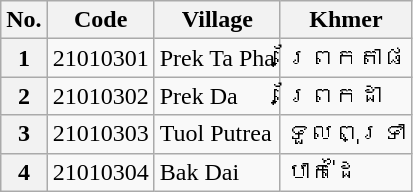<table class="wikitable sortable">
<tr>
<th>No.</th>
<th>Code</th>
<th>Village</th>
<th>Khmer</th>
</tr>
<tr>
<th>1</th>
<td>21010301</td>
<td>Prek Ta Pha</td>
<td>ព្រែកតាផ</td>
</tr>
<tr>
<th>2</th>
<td>21010302</td>
<td>Prek Da</td>
<td>ព្រែកដា</td>
</tr>
<tr>
<th>3</th>
<td>21010303</td>
<td>Tuol Putrea</td>
<td>ទួលពុទ្រា</td>
</tr>
<tr>
<th>4</th>
<td>21010304</td>
<td>Bak Dai</td>
<td>បាក់ដៃ</td>
</tr>
</table>
